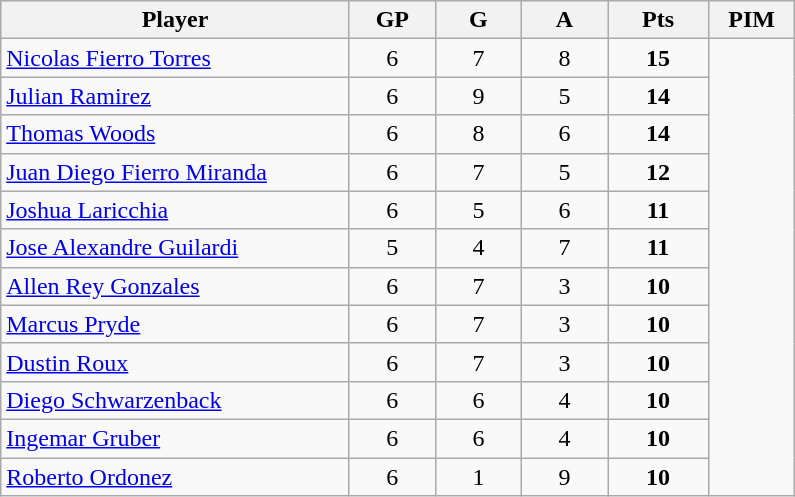<table class="wikitable sortable" style="text-align:center;">
<tr>
<th style="width:225px;">Player</th>
<th style="width:50px;">GP</th>
<th style="width:50px;">G</th>
<th style="width:50px;">A</th>
<th style="width:60px;">Pts</th>
<th style="width:50px;">PIM</th>
</tr>
<tr>
<td style="text-align:left;"> <a href='#'>Nicolas Fierro Torres</a></td>
<td>6</td>
<td>7</td>
<td>8</td>
<td><strong>15</strong></td>
</tr>
<tr>
<td style="text-align:left;"> <a href='#'>Julian Ramirez</a></td>
<td>6</td>
<td>9</td>
<td>5</td>
<td><strong>14</strong></td>
</tr>
<tr>
<td style="text-align:left;"> <a href='#'>Thomas Woods</a></td>
<td>6</td>
<td>8</td>
<td>6</td>
<td><strong>14</strong></td>
</tr>
<tr>
<td style="text-align:left;"> <a href='#'>Juan Diego Fierro Miranda</a></td>
<td>6</td>
<td>7</td>
<td>5</td>
<td><strong>12</strong></td>
</tr>
<tr>
<td style="text-align:left;"> <a href='#'>Joshua Laricchia</a></td>
<td>6</td>
<td>5</td>
<td>6</td>
<td><strong>11</strong></td>
</tr>
<tr>
<td style="text-align:left;"> <a href='#'>Jose Alexandre Guilardi</a></td>
<td>5</td>
<td>4</td>
<td>7</td>
<td><strong>11</strong></td>
</tr>
<tr>
<td style="text-align:left;"> <a href='#'>Allen Rey Gonzales</a></td>
<td>6</td>
<td>7</td>
<td>3</td>
<td><strong>10</strong></td>
</tr>
<tr>
<td style="text-align:left;"> <a href='#'>Marcus Pryde</a></td>
<td>6</td>
<td>7</td>
<td>3</td>
<td><strong>10</strong></td>
</tr>
<tr>
<td style="text-align:left;"> <a href='#'>Dustin Roux</a></td>
<td>6</td>
<td>7</td>
<td>3</td>
<td><strong>10</strong></td>
</tr>
<tr>
<td style="text-align:left;"> <a href='#'>Diego Schwarzenback</a></td>
<td>6</td>
<td>6</td>
<td>4</td>
<td><strong>10</strong></td>
</tr>
<tr>
<td style="text-align:left;"> <a href='#'>Ingemar Gruber</a></td>
<td>6</td>
<td>6</td>
<td>4</td>
<td><strong>10</strong></td>
</tr>
<tr>
<td style="text-align:left;"> <a href='#'>Roberto Ordonez</a></td>
<td>6</td>
<td>1</td>
<td>9</td>
<td><strong>10</strong></td>
</tr>
</table>
